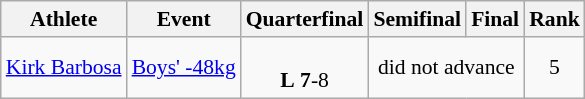<table class="wikitable" style="text-align:left; font-size:90%">
<tr>
<th>Athlete</th>
<th>Event</th>
<th>Quarterfinal</th>
<th>Semifinal</th>
<th>Final</th>
<th>Rank</th>
</tr>
<tr>
<td><a href='#'>Kirk Barbosa</a></td>
<td><a href='#'>Boys' -48kg</a></td>
<td align=center> <br> <strong>L</strong> <strong>7</strong>-8</td>
<td align=center colspan=2>did not advance</td>
<td align=center>5</td>
</tr>
</table>
